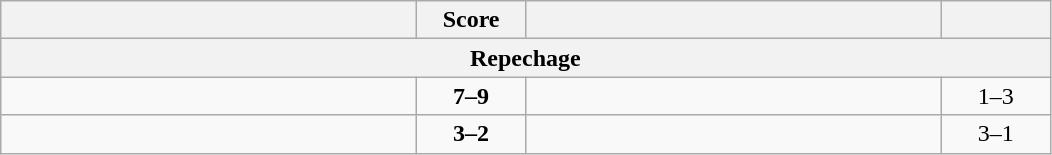<table class="wikitable" style="text-align: left;">
<tr>
<th align="right" width="270"></th>
<th width="65">Score</th>
<th align="left" width="270"></th>
<th width="65"></th>
</tr>
<tr>
<th colspan=4>Repechage</th>
</tr>
<tr>
<td></td>
<td align=center><strong>7–9</strong></td>
<td><strong></strong></td>
<td align=center>1–3 <strong></strong></td>
</tr>
<tr>
<td><strong></strong></td>
<td align=center><strong>3–2</strong></td>
<td></td>
<td align=center>3–1 <strong></strong></td>
</tr>
</table>
